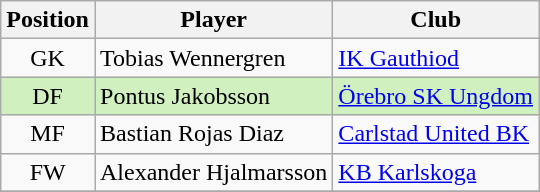<table class="wikitable" style="text-align:center; float:left; margin-right:1em;">
<tr>
<th>Position</th>
<th>Player</th>
<th>Club</th>
</tr>
<tr>
<td>GK</td>
<td align="left"> Tobias Wennergren</td>
<td align="left"><a href='#'>IK Gauthiod</a></td>
</tr>
<tr bgcolor=#D0F0C0>
<td>DF</td>
<td align="left"> Pontus Jakobsson</td>
<td align="left"><a href='#'>Örebro SK Ungdom</a></td>
</tr>
<tr>
<td>MF</td>
<td align="left"> Bastian Rojas Diaz</td>
<td align="left"><a href='#'>Carlstad United BK</a></td>
</tr>
<tr>
<td>FW</td>
<td align="left"> Alexander Hjalmarsson</td>
<td align="left"><a href='#'>KB Karlskoga</a></td>
</tr>
<tr>
</tr>
</table>
